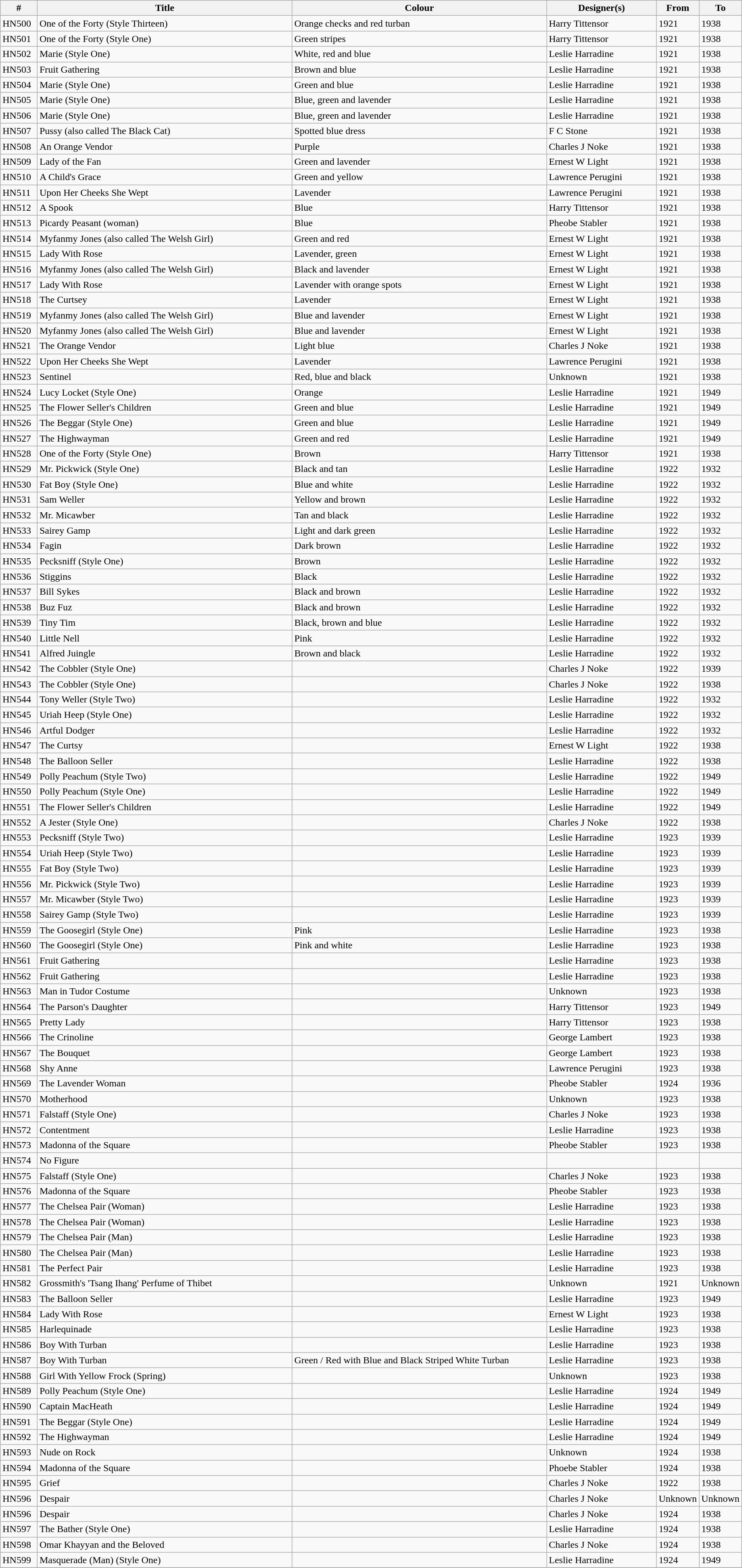<table class="wikitable collapsible" width="97%" border="1" cellpadding="1" cellspacing="0" align="centre">
<tr>
<th width=5%>#</th>
<th width=35%>Title</th>
<th width=35%>Colour</th>
<th width=15%>Designer(s)</th>
<th width=5%>From</th>
<th width=5%>To</th>
</tr>
<tr>
<td>HN500</td>
<td>One of the Forty (Style Thirteen)</td>
<td>Orange checks and red turban</td>
<td>Harry Tittensor</td>
<td>1921</td>
<td>1938</td>
</tr>
<tr>
<td>HN501</td>
<td>One of the Forty (Style One)</td>
<td>Green stripes</td>
<td>Harry Tittensor</td>
<td>1921</td>
<td>1938</td>
</tr>
<tr>
<td>HN502</td>
<td>Marie (Style One)</td>
<td>White, red and blue</td>
<td>Leslie Harradine</td>
<td>1921</td>
<td>1938</td>
</tr>
<tr>
<td>HN503</td>
<td>Fruit Gathering</td>
<td>Brown and blue</td>
<td>Leslie Harradine</td>
<td>1921</td>
<td>1938</td>
</tr>
<tr>
<td>HN504</td>
<td>Marie (Style One)</td>
<td>Green and blue</td>
<td>Leslie Harradine</td>
<td>1921</td>
<td>1938</td>
</tr>
<tr>
<td>HN505</td>
<td>Marie (Style One)</td>
<td>Blue, green and lavender</td>
<td>Leslie Harradine</td>
<td>1921</td>
<td>1938</td>
</tr>
<tr>
<td>HN506</td>
<td>Marie (Style One)</td>
<td>Blue, green and lavender</td>
<td>Leslie Harradine</td>
<td>1921</td>
<td>1938</td>
</tr>
<tr>
<td>HN507</td>
<td>Pussy (also called The Black Cat)</td>
<td>Spotted blue dress</td>
<td>F C Stone</td>
<td>1921</td>
<td>1938</td>
</tr>
<tr>
<td>HN508</td>
<td>An Orange Vendor</td>
<td>Purple</td>
<td>Charles J Noke</td>
<td>1921</td>
<td>1938</td>
</tr>
<tr>
<td>HN509</td>
<td>Lady of the Fan</td>
<td>Green and lavender</td>
<td>Ernest W Light</td>
<td>1921</td>
<td>1938</td>
</tr>
<tr>
<td>HN510</td>
<td>A Child's Grace</td>
<td>Green and yellow</td>
<td>Lawrence Perugini</td>
<td>1921</td>
<td>1938</td>
</tr>
<tr>
<td>HN511</td>
<td>Upon Her Cheeks She Wept</td>
<td>Lavender</td>
<td>Lawrence Perugini</td>
<td>1921</td>
<td>1938</td>
</tr>
<tr>
<td>HN512</td>
<td>A Spook</td>
<td>Blue</td>
<td>Harry Tittensor</td>
<td>1921</td>
<td>1938</td>
</tr>
<tr>
<td>HN513</td>
<td>Picardy Peasant (woman)</td>
<td>Blue</td>
<td>Pheobe Stabler</td>
<td>1921</td>
<td>1938</td>
</tr>
<tr>
<td>HN514</td>
<td>Myfanmy Jones (also called The Welsh Girl)</td>
<td>Green and red</td>
<td>Ernest W Light</td>
<td>1921</td>
<td>1938</td>
</tr>
<tr>
<td>HN515</td>
<td>Lady With Rose</td>
<td>Lavender, green</td>
<td>Ernest W Light</td>
<td>1921</td>
<td>1938</td>
</tr>
<tr>
<td>HN516</td>
<td>Myfanmy Jones (also called The Welsh Girl)</td>
<td>Black and lavender</td>
<td>Ernest W Light</td>
<td>1921</td>
<td>1938</td>
</tr>
<tr>
<td>HN517</td>
<td>Lady With Rose</td>
<td>Lavender with orange spots</td>
<td>Ernest W Light</td>
<td>1921</td>
<td>1938</td>
</tr>
<tr>
<td>HN518</td>
<td>The Curtsey</td>
<td>Lavender</td>
<td>Ernest W Light</td>
<td>1921</td>
<td>1938</td>
</tr>
<tr>
<td>HN519</td>
<td>Myfanmy Jones (also called The Welsh Girl)</td>
<td>Blue and lavender</td>
<td>Ernest W Light</td>
<td>1921</td>
<td>1938</td>
</tr>
<tr>
<td>HN520</td>
<td>Myfanmy Jones (also called The Welsh Girl)</td>
<td>Blue and lavender</td>
<td>Ernest W Light</td>
<td>1921</td>
<td>1938</td>
</tr>
<tr>
<td>HN521</td>
<td>The Orange Vendor</td>
<td>Light blue</td>
<td>Charles J Noke</td>
<td>1921</td>
<td>1938</td>
</tr>
<tr>
<td>HN522</td>
<td>Upon Her Cheeks She Wept</td>
<td>Lavender</td>
<td>Lawrence Perugini</td>
<td>1921</td>
<td>1938</td>
</tr>
<tr>
<td>HN523</td>
<td>Sentinel</td>
<td>Red, blue and black</td>
<td>Unknown</td>
<td>1921</td>
<td>1938</td>
</tr>
<tr>
<td>HN524</td>
<td>Lucy Locket (Style One)</td>
<td>Orange</td>
<td>Leslie Harradine</td>
<td>1921</td>
<td>1949</td>
</tr>
<tr>
<td>HN525</td>
<td>The Flower Seller's Children</td>
<td>Green and blue</td>
<td>Leslie Harradine</td>
<td>1921</td>
<td>1949</td>
</tr>
<tr>
<td>HN526</td>
<td>The Beggar (Style One)</td>
<td>Green and blue</td>
<td>Leslie Harradine</td>
<td>1921</td>
<td>1949</td>
</tr>
<tr>
<td>HN527</td>
<td>The Highwayman</td>
<td>Green and red</td>
<td>Leslie Harradine</td>
<td>1921</td>
<td>1949</td>
</tr>
<tr>
<td>HN528</td>
<td>One of the Forty (Style One)</td>
<td>Brown</td>
<td>Harry Tittensor</td>
<td>1921</td>
<td>1938</td>
</tr>
<tr>
<td>HN529</td>
<td>Mr. Pickwick (Style One)</td>
<td>Black and tan</td>
<td>Leslie Harradine</td>
<td>1922</td>
<td>1932</td>
</tr>
<tr>
<td>HN530</td>
<td>Fat Boy (Style One)</td>
<td>Blue and white</td>
<td>Leslie Harradine</td>
<td>1922</td>
<td>1932</td>
</tr>
<tr>
<td>HN531</td>
<td>Sam Weller</td>
<td>Yellow and brown</td>
<td>Leslie Harradine</td>
<td>1922</td>
<td>1932</td>
</tr>
<tr>
<td>HN532</td>
<td>Mr. Micawber</td>
<td>Tan and black</td>
<td>Leslie Harradine</td>
<td>1922</td>
<td>1932</td>
</tr>
<tr>
<td>HN533</td>
<td>Sairey Gamp</td>
<td>Light and dark green</td>
<td>Leslie Harradine</td>
<td>1922</td>
<td>1932</td>
</tr>
<tr>
<td>HN534</td>
<td>Fagin</td>
<td>Dark brown</td>
<td>Leslie Harradine</td>
<td>1922</td>
<td>1932</td>
</tr>
<tr>
<td>HN535</td>
<td>Pecksniff (Style One)</td>
<td>Brown</td>
<td>Leslie Harradine</td>
<td>1922</td>
<td>1932</td>
</tr>
<tr>
<td>HN536</td>
<td>Stiggins</td>
<td>Black</td>
<td>Leslie Harradine</td>
<td>1922</td>
<td>1932</td>
</tr>
<tr>
<td>HN537</td>
<td>Bill Sykes</td>
<td>Black and brown</td>
<td>Leslie Harradine</td>
<td>1922</td>
<td>1932</td>
</tr>
<tr>
<td>HN538</td>
<td>Buz Fuz</td>
<td>Black and brown</td>
<td>Leslie Harradine</td>
<td>1922</td>
<td>1932</td>
</tr>
<tr>
<td>HN539</td>
<td>Tiny Tim</td>
<td>Black, brown and blue</td>
<td>Leslie Harradine</td>
<td>1922</td>
<td>1932</td>
</tr>
<tr>
<td>HN540</td>
<td>Little Nell</td>
<td>Pink</td>
<td>Leslie Harradine</td>
<td>1922</td>
<td>1932</td>
</tr>
<tr>
<td>HN541</td>
<td>Alfred Juingle</td>
<td>Brown and black</td>
<td>Leslie Harradine</td>
<td>1922</td>
<td>1932</td>
</tr>
<tr>
<td>HN542</td>
<td>The Cobbler (Style One)</td>
<td></td>
<td>Charles J Noke</td>
<td>1922</td>
<td>1939</td>
</tr>
<tr>
<td>HN543</td>
<td>The Cobbler (Style One)</td>
<td></td>
<td>Charles J Noke</td>
<td>1922</td>
<td>1938</td>
</tr>
<tr>
<td>HN544</td>
<td>Tony Weller (Style Two)</td>
<td></td>
<td>Leslie Harradine</td>
<td>1922</td>
<td>1932</td>
</tr>
<tr>
<td>HN545</td>
<td>Uriah Heep (Style One)</td>
<td></td>
<td>Leslie Harradine</td>
<td>1922</td>
<td>1932</td>
</tr>
<tr>
<td>HN546</td>
<td>Artful Dodger</td>
<td></td>
<td>Leslie Harradine</td>
<td>1922</td>
<td>1932</td>
</tr>
<tr>
<td>HN547</td>
<td>The Curtsy</td>
<td></td>
<td>Ernest W Light</td>
<td>1922</td>
<td>1938</td>
</tr>
<tr>
<td>HN548</td>
<td>The Balloon Seller</td>
<td></td>
<td>Leslie Harradine</td>
<td>1922</td>
<td>1938</td>
</tr>
<tr>
<td>HN549</td>
<td>Polly Peachum (Style Two)</td>
<td></td>
<td>Leslie Harradine</td>
<td>1922</td>
<td>1949</td>
</tr>
<tr>
<td>HN550</td>
<td>Polly Peachum (Style One)</td>
<td></td>
<td>Leslie Harradine</td>
<td>1922</td>
<td>1949</td>
</tr>
<tr>
<td>HN551</td>
<td>The Flower Seller's Children</td>
<td></td>
<td>Leslie Harradine</td>
<td>1922</td>
<td>1949</td>
</tr>
<tr>
<td>HN552</td>
<td>A Jester (Style One)</td>
<td></td>
<td>Charles J Noke</td>
<td>1922</td>
<td>1938</td>
</tr>
<tr>
<td>HN553</td>
<td>Pecksniff (Style Two)</td>
<td></td>
<td>Leslie Harradine</td>
<td>1923</td>
<td>1939</td>
</tr>
<tr>
<td>HN554</td>
<td>Uriah Heep (Style Two)</td>
<td></td>
<td>Leslie Harradine</td>
<td>1923</td>
<td>1939</td>
</tr>
<tr>
<td>HN555</td>
<td>Fat Boy (Style Two)</td>
<td></td>
<td>Leslie Harradine</td>
<td>1923</td>
<td>1939</td>
</tr>
<tr>
<td>HN556</td>
<td>Mr. Pickwick (Style Two)</td>
<td></td>
<td>Leslie Harradine</td>
<td>1923</td>
<td>1939</td>
</tr>
<tr>
<td>HN557</td>
<td>Mr. Micawber (Style Two)</td>
<td></td>
<td>Leslie Harradine</td>
<td>1923</td>
<td>1939</td>
</tr>
<tr>
<td>HN558</td>
<td>Sairey Gamp (Style Two)</td>
<td></td>
<td>Leslie Harradine</td>
<td>1923</td>
<td>1939</td>
</tr>
<tr>
<td>HN559</td>
<td>The Goosegirl (Style One)</td>
<td>Pink</td>
<td>Leslie Harradine</td>
<td>1923</td>
<td>1938</td>
</tr>
<tr>
<td>HN560</td>
<td>The Goosegirl (Style One)</td>
<td>Pink and white</td>
<td>Leslie Harradine</td>
<td>1923</td>
<td>1938</td>
</tr>
<tr>
<td>HN561</td>
<td>Fruit Gathering</td>
<td></td>
<td>Leslie Harradine</td>
<td>1923</td>
<td>1938</td>
</tr>
<tr>
<td>HN562</td>
<td>Fruit Gathering</td>
<td></td>
<td>Leslie Harradine</td>
<td>1923</td>
<td>1938</td>
</tr>
<tr>
<td>HN563</td>
<td>Man in Tudor Costume</td>
<td></td>
<td>Unknown</td>
<td>1923</td>
<td>1938</td>
</tr>
<tr>
<td>HN564</td>
<td>The Parson's Daughter</td>
<td></td>
<td>Harry Tittensor</td>
<td>1923</td>
<td>1949</td>
</tr>
<tr>
<td>HN565</td>
<td>Pretty Lady</td>
<td></td>
<td>Harry Tittensor</td>
<td>1923</td>
<td>1938</td>
</tr>
<tr>
<td>HN566</td>
<td>The Crinoline</td>
<td></td>
<td>George Lambert</td>
<td>1923</td>
<td>1938</td>
</tr>
<tr>
<td>HN567</td>
<td>The Bouquet</td>
<td></td>
<td>George Lambert</td>
<td>1923</td>
<td>1938</td>
</tr>
<tr>
<td>HN568</td>
<td>Shy Anne</td>
<td></td>
<td>Lawrence Perugini</td>
<td>1923</td>
<td>1938</td>
</tr>
<tr>
<td>HN569</td>
<td>The Lavender Woman</td>
<td></td>
<td>Pheobe Stabler</td>
<td>1924</td>
<td>1936</td>
</tr>
<tr>
<td>HN570</td>
<td>Motherhood</td>
<td></td>
<td>Unknown</td>
<td>1923</td>
<td>1938</td>
</tr>
<tr>
<td>HN571</td>
<td>Falstaff (Style One)</td>
<td></td>
<td>Charles J Noke</td>
<td>1923</td>
<td>1938</td>
</tr>
<tr>
<td>HN572</td>
<td>Contentment</td>
<td></td>
<td>Leslie Harradine</td>
<td>1923</td>
<td>1938</td>
</tr>
<tr>
<td>HN573</td>
<td>Madonna of the Square</td>
<td></td>
<td>Pheobe Stabler</td>
<td>1923</td>
<td>1938</td>
</tr>
<tr>
<td>HN574</td>
<td>No Figure</td>
<td></td>
<td></td>
<td></td>
<td></td>
</tr>
<tr>
<td>HN575</td>
<td>Falstaff (Style One)</td>
<td></td>
<td>Charles J Noke</td>
<td>1923</td>
<td>1938</td>
</tr>
<tr>
<td>HN576</td>
<td>Madonna of the Square</td>
<td></td>
<td>Pheobe Stabler</td>
<td>1923</td>
<td>1938</td>
</tr>
<tr>
<td>HN577</td>
<td>The Chelsea Pair (Woman)</td>
<td></td>
<td>Leslie Harradine</td>
<td>1923</td>
<td>1938</td>
</tr>
<tr>
<td>HN578</td>
<td>The Chelsea Pair (Woman)</td>
<td></td>
<td>Leslie Harradine</td>
<td>1923</td>
<td>1938</td>
</tr>
<tr>
<td>HN579</td>
<td>The Chelsea Pair (Man)</td>
<td></td>
<td>Leslie Harradine</td>
<td>1923</td>
<td>1938</td>
</tr>
<tr>
<td>HN580</td>
<td>The Chelsea Pair (Man)</td>
<td></td>
<td>Leslie Harradine</td>
<td>1923</td>
<td>1938</td>
</tr>
<tr>
<td>HN581</td>
<td>The Perfect Pair</td>
<td></td>
<td>Leslie Harradine</td>
<td>1923</td>
<td>1938</td>
</tr>
<tr>
<td>HN582</td>
<td>Grossmith's 'Tsang Ihang' Perfume of Thibet</td>
<td></td>
<td>Unknown</td>
<td>1921</td>
<td>Unknown</td>
</tr>
<tr>
<td>HN583</td>
<td>The Balloon Seller</td>
<td></td>
<td>Leslie Harradine</td>
<td>1923</td>
<td>1949</td>
</tr>
<tr>
<td>HN584</td>
<td>Lady With Rose</td>
<td></td>
<td>Ernest W Light</td>
<td>1923</td>
<td>1938</td>
</tr>
<tr>
<td>HN585</td>
<td>Harlequinade</td>
<td></td>
<td>Leslie Harradine</td>
<td>1923</td>
<td>1938</td>
</tr>
<tr>
<td>HN586</td>
<td>Boy With Turban</td>
<td></td>
<td>Leslie Harradine</td>
<td>1923</td>
<td>1938</td>
</tr>
<tr>
<td>HN587</td>
<td>Boy With Turban</td>
<td>Green / Red with Blue and Black Striped White Turban</td>
<td>Leslie Harradine</td>
<td>1923</td>
<td>1938</td>
</tr>
<tr>
<td>HN588</td>
<td>Girl With Yellow Frock (Spring)</td>
<td></td>
<td>Unknown</td>
<td>1923</td>
<td>1938</td>
</tr>
<tr>
<td>HN589</td>
<td>Polly Peachum (Style One)</td>
<td></td>
<td>Leslie Harradine</td>
<td>1924</td>
<td>1949</td>
</tr>
<tr>
<td>HN590</td>
<td>Captain MacHeath</td>
<td></td>
<td>Leslie Harradine</td>
<td>1924</td>
<td>1949</td>
</tr>
<tr>
<td>HN591</td>
<td>The Beggar (Style One)</td>
<td></td>
<td>Leslie Harradine</td>
<td>1924</td>
<td>1949</td>
</tr>
<tr>
<td>HN592</td>
<td>The Highwayman</td>
<td></td>
<td>Leslie Harradine</td>
<td>1924</td>
<td>1949</td>
</tr>
<tr>
<td>HN593</td>
<td>Nude on Rock</td>
<td></td>
<td>Unknown</td>
<td>1924</td>
<td>1938</td>
</tr>
<tr>
<td>HN594</td>
<td>Madonna of the Square</td>
<td></td>
<td>Phoebe Stabler</td>
<td>1924</td>
<td>1938</td>
</tr>
<tr>
<td>HN595</td>
<td>Grief</td>
<td></td>
<td>Charles J Noke</td>
<td>1922</td>
<td>1938</td>
</tr>
<tr>
<td>HN596</td>
<td>Despair</td>
<td></td>
<td>Charles J Noke</td>
<td>Unknown</td>
<td>Unknown</td>
</tr>
<tr>
<td>HN596</td>
<td>Despair</td>
<td></td>
<td>Charles J Noke</td>
<td>1924</td>
<td>1938</td>
</tr>
<tr>
<td>HN597</td>
<td>The Bather (Style One)</td>
<td></td>
<td>Leslie Harradine</td>
<td>1924</td>
<td>1938</td>
</tr>
<tr>
<td>HN598</td>
<td>Omar Khayyan and the Beloved</td>
<td></td>
<td>Charles J Noke</td>
<td>1924</td>
<td>1938</td>
</tr>
<tr>
<td>HN599</td>
<td>Masquerade (Man) (Style One)</td>
<td></td>
<td>Leslie Harradine</td>
<td>1924</td>
<td>1949</td>
</tr>
<tr>
</tr>
</table>
